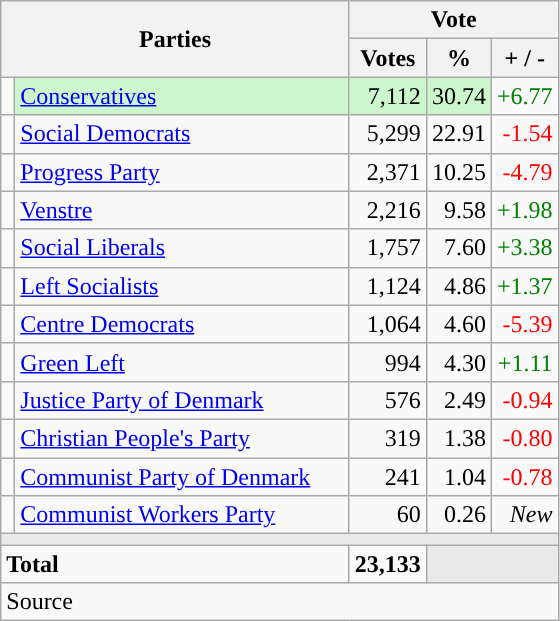<table class="wikitable" style="text-align:right;">
<tr>
<th style="text-align:centre;" rowspan="2" colspan="2" width="225">Parties</th>
<th colspan="3">Vote</th>
</tr>
<tr>
<th width="15">Votes</th>
<th width="15">%</th>
<th width="15">+ / -</th>
</tr>
<tr>
<td width="2" style="color:inherit;background:"></td>
<td bgcolor=#ccf7cc  align="left"><a href='#'>Conservatives</a></td>
<td bgcolor=#ccf7cc>7,112</td>
<td bgcolor=#ccf7cc>30.74</td>
<td style=color:green;>+6.77</td>
</tr>
<tr>
<td width="2" style="color:inherit;background:"></td>
<td align="left"><a href='#'>Social Democrats</a></td>
<td>5,299</td>
<td>22.91</td>
<td style=color:red;>-1.54</td>
</tr>
<tr>
<td width="2" style="color:inherit;background:"></td>
<td align="left"><a href='#'>Progress Party</a></td>
<td>2,371</td>
<td>10.25</td>
<td style=color:red;>-4.79</td>
</tr>
<tr>
<td width="2" style="color:inherit;background:"></td>
<td align="left"><a href='#'>Venstre</a></td>
<td>2,216</td>
<td>9.58</td>
<td style=color:green;>+1.98</td>
</tr>
<tr>
<td width="2" style="color:inherit;background:"></td>
<td align="left"><a href='#'>Social Liberals</a></td>
<td>1,757</td>
<td>7.60</td>
<td style=color:green;>+3.38</td>
</tr>
<tr>
<td width="2" style="color:inherit;background:"></td>
<td align="left"><a href='#'>Left Socialists</a></td>
<td>1,124</td>
<td>4.86</td>
<td style=color:green;>+1.37</td>
</tr>
<tr>
<td width="2" style="color:inherit;background:"></td>
<td align="left"><a href='#'>Centre Democrats</a></td>
<td>1,064</td>
<td>4.60</td>
<td style=color:red;>-5.39</td>
</tr>
<tr>
<td width="2" style="color:inherit;background:"></td>
<td align="left"><a href='#'>Green Left</a></td>
<td>994</td>
<td>4.30</td>
<td style=color:green;>+1.11</td>
</tr>
<tr>
<td width="2" style="color:inherit;background:"></td>
<td align="left"><a href='#'>Justice Party of Denmark</a></td>
<td>576</td>
<td>2.49</td>
<td style=color:red;>-0.94</td>
</tr>
<tr>
<td width="2" style="color:inherit;background:"></td>
<td align="left"><a href='#'>Christian People's Party</a></td>
<td>319</td>
<td>1.38</td>
<td style=color:red;>-0.80</td>
</tr>
<tr>
<td width="2" style="color:inherit;background:"></td>
<td align="left"><a href='#'>Communist Party of Denmark</a></td>
<td>241</td>
<td>1.04</td>
<td style=color:red;>-0.78</td>
</tr>
<tr>
<td width="2" style="color:inherit;background:"></td>
<td align="left"><a href='#'>Communist Workers Party</a></td>
<td>60</td>
<td>0.26</td>
<td><em>New</em></td>
</tr>
<tr>
<td colspan="7" bgcolor="#E9E9E9"></td>
</tr>
<tr>
<td align="left" colspan="2"><strong>Total</strong></td>
<td><strong>23,133</strong></td>
<td bgcolor="#E9E9E9" colspan="2"></td>
</tr>
<tr>
<td align="left" colspan="6">Source</td>
</tr>
</table>
